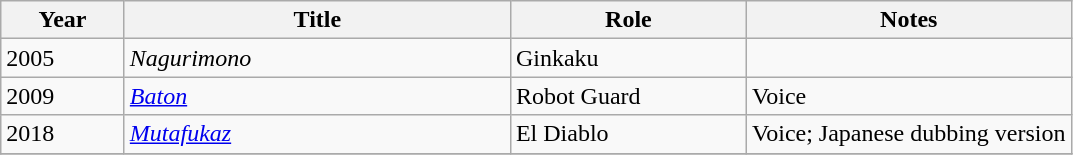<table class="wikitable sortable">
<tr>
<th style="width:75px;">Year</th>
<th style="width:250px;">Title</th>
<th style="width:150px;">Role</th>
<th class="unsortable">Notes</th>
</tr>
<tr>
<td>2005</td>
<td><em>Nagurimono</em></td>
<td>Ginkaku</td>
<td></td>
</tr>
<tr>
<td>2009</td>
<td><em><a href='#'>Baton</a></em></td>
<td>Robot Guard</td>
<td>Voice</td>
</tr>
<tr>
<td>2018</td>
<td><em><a href='#'>Mutafukaz</a></em></td>
<td>El Diablo</td>
<td>Voice; Japanese dubbing version</td>
</tr>
<tr>
</tr>
</table>
